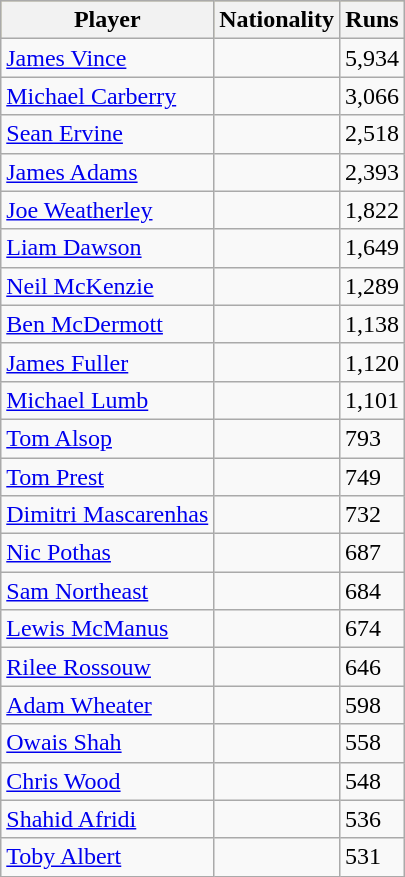<table class="wikitable">
<tr style="background:#bdb76b;">
<th>Player</th>
<th>Nationality</th>
<th>Runs</th>
</tr>
<tr>
<td><a href='#'>James Vince</a></td>
<td></td>
<td>5,934</td>
</tr>
<tr>
<td><a href='#'>Michael Carberry</a></td>
<td></td>
<td>3,066</td>
</tr>
<tr>
<td><a href='#'>Sean Ervine</a></td>
<td></td>
<td>2,518</td>
</tr>
<tr>
<td><a href='#'>James Adams</a></td>
<td></td>
<td>2,393</td>
</tr>
<tr>
<td><a href='#'>Joe Weatherley</a></td>
<td></td>
<td>1,822</td>
</tr>
<tr>
<td><a href='#'>Liam Dawson</a></td>
<td></td>
<td>1,649</td>
</tr>
<tr>
<td><a href='#'>Neil McKenzie</a></td>
<td></td>
<td>1,289</td>
</tr>
<tr>
<td><a href='#'>Ben McDermott</a></td>
<td></td>
<td>1,138</td>
</tr>
<tr>
<td><a href='#'>James Fuller</a></td>
<td></td>
<td>1,120</td>
</tr>
<tr>
<td><a href='#'>Michael Lumb</a></td>
<td></td>
<td>1,101</td>
</tr>
<tr>
<td><a href='#'>Tom Alsop</a></td>
<td></td>
<td>793</td>
</tr>
<tr>
<td><a href='#'>Tom Prest</a></td>
<td></td>
<td>749</td>
</tr>
<tr>
<td><a href='#'>Dimitri Mascarenhas</a></td>
<td></td>
<td>732</td>
</tr>
<tr>
<td><a href='#'>Nic Pothas</a></td>
<td></td>
<td>687</td>
</tr>
<tr>
<td><a href='#'>Sam Northeast</a></td>
<td></td>
<td>684</td>
</tr>
<tr>
<td><a href='#'>Lewis McManus</a></td>
<td></td>
<td>674</td>
</tr>
<tr>
<td><a href='#'>Rilee Rossouw</a></td>
<td></td>
<td>646</td>
</tr>
<tr>
<td><a href='#'>Adam Wheater</a></td>
<td></td>
<td>598</td>
</tr>
<tr>
<td><a href='#'>Owais Shah</a></td>
<td></td>
<td>558</td>
</tr>
<tr>
<td><a href='#'>Chris Wood</a></td>
<td></td>
<td>548</td>
</tr>
<tr>
<td><a href='#'>Shahid Afridi</a></td>
<td></td>
<td>536</td>
</tr>
<tr>
<td><a href='#'>Toby Albert</a></td>
<td></td>
<td>531</td>
</tr>
</table>
